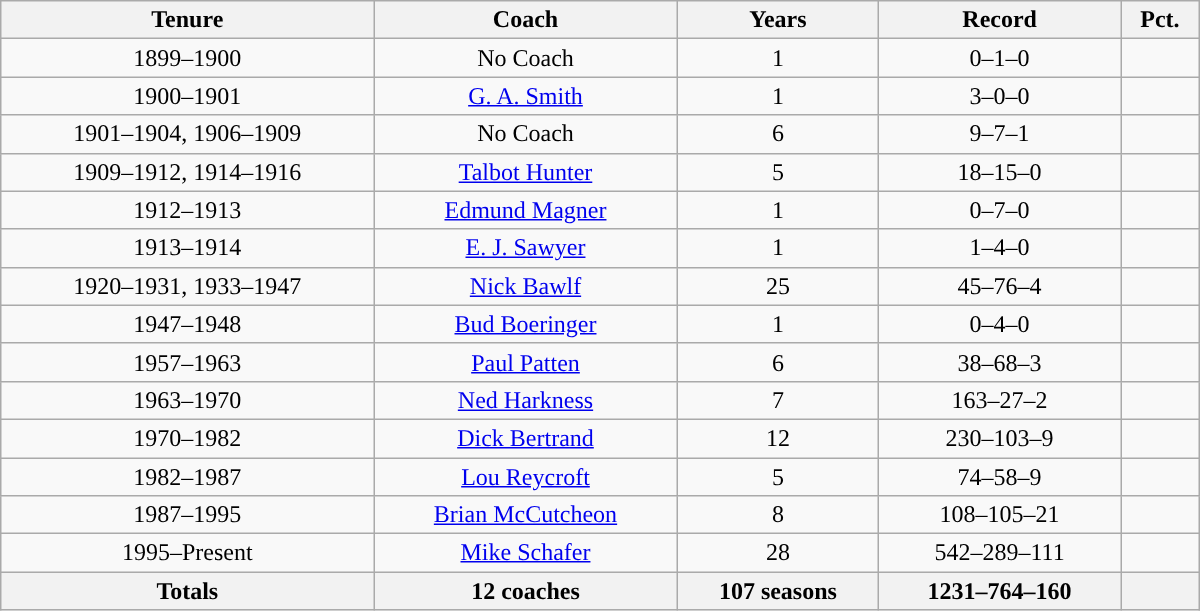<table class="wikitable" width=800>
<tr>
<th>Tenure</th>
<th>Coach</th>
<th>Years</th>
<th>Record</th>
<th>Pct.</th>
</tr>
<tr align="center">
<td>1899–1900</td>
<td>No Coach</td>
<td>1</td>
<td>0–1–0</td>
<td></td>
</tr>
<tr align="center">
<td>1900–1901</td>
<td><a href='#'>G. A. Smith</a></td>
<td>1</td>
<td>3–0–0</td>
<td></td>
</tr>
<tr align="center">
<td>1901–1904, 1906–1909</td>
<td>No Coach</td>
<td>6</td>
<td>9–7–1</td>
<td></td>
</tr>
<tr align="center">
<td>1909–1912, 1914–1916</td>
<td><a href='#'>Talbot Hunter</a></td>
<td>5</td>
<td>18–15–0</td>
<td></td>
</tr>
<tr align="center">
<td>1912–1913</td>
<td><a href='#'>Edmund Magner</a></td>
<td>1</td>
<td>0–7–0</td>
<td></td>
</tr>
<tr align="center">
<td>1913–1914</td>
<td><a href='#'>E. J. Sawyer</a></td>
<td>1</td>
<td>1–4–0</td>
<td></td>
</tr>
<tr align="center">
<td>1920–1931, 1933–1947</td>
<td><a href='#'>Nick Bawlf</a></td>
<td>25</td>
<td>45–76–4</td>
<td></td>
</tr>
<tr align="center">
<td>1947–1948</td>
<td><a href='#'>Bud Boeringer</a></td>
<td>1</td>
<td>0–4–0</td>
<td></td>
</tr>
<tr align="center">
<td>1957–1963</td>
<td><a href='#'>Paul Patten</a></td>
<td>6</td>
<td>38–68–3</td>
<td></td>
</tr>
<tr align="center">
<td>1963–1970</td>
<td><a href='#'>Ned Harkness</a></td>
<td>7</td>
<td>163–27–2</td>
<td></td>
</tr>
<tr align="center">
<td>1970–1982</td>
<td><a href='#'>Dick Bertrand</a></td>
<td>12</td>
<td>230–103–9</td>
<td></td>
</tr>
<tr align="center">
<td>1982–1987</td>
<td><a href='#'>Lou Reycroft</a></td>
<td>5</td>
<td>74–58–9</td>
<td></td>
</tr>
<tr align="center">
<td>1987–1995</td>
<td><a href='#'>Brian McCutcheon</a></td>
<td>8</td>
<td>108–105–21</td>
<td></td>
</tr>
<tr align="center">
<td>1995–Present</td>
<td><a href='#'>Mike Schafer</a></td>
<td>28</td>
<td>542–289–111</td>
<td></td>
</tr>
<tr align="center">
<th>Totals</th>
<th>12 coaches</th>
<th>107 seasons</th>
<th>1231–764–160</th>
<th></th>
</tr>
</table>
